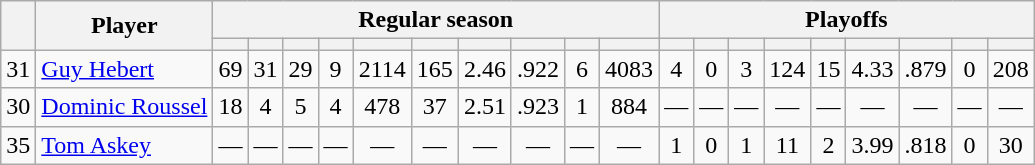<table class="wikitable plainrowheaders" style="text-align:center;">
<tr>
<th scope="col" rowspan="2"></th>
<th scope="col" rowspan="2">Player</th>
<th scope=colgroup colspan=10>Regular season</th>
<th scope=colgroup colspan=9>Playoffs</th>
</tr>
<tr>
<th scope="col"></th>
<th scope="col"></th>
<th scope="col"></th>
<th scope="col"></th>
<th scope="col"></th>
<th scope="col"></th>
<th scope="col"></th>
<th scope="col"></th>
<th scope="col"></th>
<th scope="col"></th>
<th scope="col"></th>
<th scope="col"></th>
<th scope="col"></th>
<th scope="col"></th>
<th scope="col"></th>
<th scope="col"></th>
<th scope="col"></th>
<th scope="col"></th>
<th scope="col"></th>
</tr>
<tr>
<td scope="row">31</td>
<td align="left"><a href='#'>Guy Hebert</a></td>
<td>69</td>
<td>31</td>
<td>29</td>
<td>9</td>
<td>2114</td>
<td>165</td>
<td>2.46</td>
<td>.922</td>
<td>6</td>
<td>4083</td>
<td>4</td>
<td>0</td>
<td>3</td>
<td>124</td>
<td>15</td>
<td>4.33</td>
<td>.879</td>
<td>0</td>
<td>208</td>
</tr>
<tr>
<td scope="row">30</td>
<td align="left"><a href='#'>Dominic Roussel</a></td>
<td>18</td>
<td>4</td>
<td>5</td>
<td>4</td>
<td>478</td>
<td>37</td>
<td>2.51</td>
<td>.923</td>
<td>1</td>
<td>884</td>
<td>—</td>
<td>—</td>
<td>—</td>
<td>—</td>
<td>—</td>
<td>—</td>
<td>—</td>
<td>—</td>
<td>—</td>
</tr>
<tr>
<td scope="row">35</td>
<td align="left"><a href='#'>Tom Askey</a></td>
<td>—</td>
<td>—</td>
<td>—</td>
<td>—</td>
<td>—</td>
<td>—</td>
<td>—</td>
<td>—</td>
<td>—</td>
<td>—</td>
<td>1</td>
<td>0</td>
<td>1</td>
<td>11</td>
<td>2</td>
<td>3.99</td>
<td>.818</td>
<td>0</td>
<td>30</td>
</tr>
</table>
